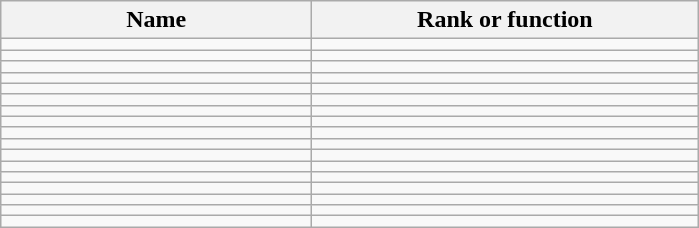<table class="wikitable sortable">
<tr>
<th style="width:200px;" scope="col">Name</th>
<th style="width:250px;" scope="col">Rank or function</th>
</tr>
<tr valign="top">
<td></td>
<td></td>
</tr>
<tr valign="top">
<td></td>
<td></td>
</tr>
<tr valign="top">
<td></td>
<td></td>
</tr>
<tr valign="top">
<td></td>
<td></td>
</tr>
<tr valign="top">
<td></td>
<td></td>
</tr>
<tr valign="top">
<td></td>
<td></td>
</tr>
<tr valign="top">
<td></td>
<td></td>
</tr>
<tr valign="top">
<td></td>
<td></td>
</tr>
<tr valign="top">
<td></td>
<td></td>
</tr>
<tr valign="top">
<td></td>
<td></td>
</tr>
<tr valign="top">
<td></td>
<td></td>
</tr>
<tr valign="top">
<td></td>
<td></td>
</tr>
<tr valign="top">
<td></td>
<td></td>
</tr>
<tr valign="top">
<td></td>
<td></td>
</tr>
<tr valign="top">
<td></td>
<td></td>
</tr>
<tr valign="top">
<td></td>
<td></td>
</tr>
<tr valign="top">
<td></td>
<td></td>
</tr>
</table>
